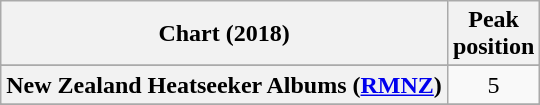<table class="wikitable sortable plainrowheaders" style="text-align:center">
<tr>
<th scope="col">Chart (2018)</th>
<th scope="col">Peak<br>position</th>
</tr>
<tr>
</tr>
<tr>
</tr>
<tr>
</tr>
<tr>
</tr>
<tr>
</tr>
<tr>
</tr>
<tr>
</tr>
<tr>
</tr>
<tr>
<th scope="row">New Zealand Heatseeker Albums (<a href='#'>RMNZ</a>)</th>
<td>5</td>
</tr>
<tr>
</tr>
<tr>
</tr>
<tr>
</tr>
<tr>
</tr>
<tr>
</tr>
<tr>
</tr>
</table>
